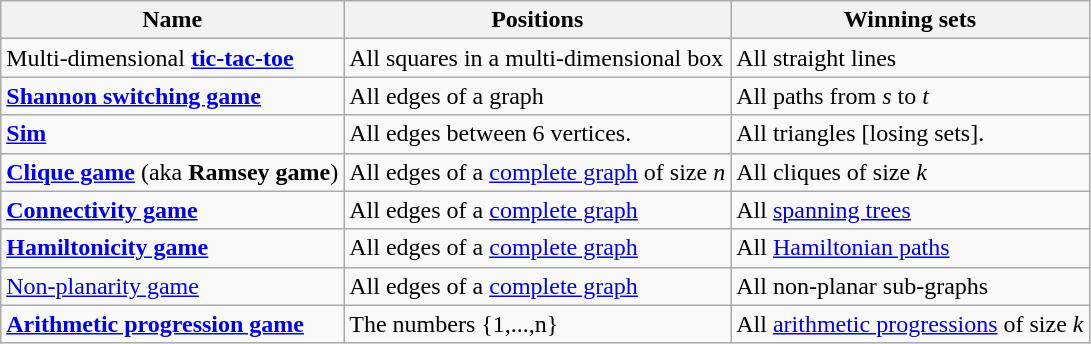<table class="wikitable">
<tr>
<th>Name</th>
<th>Positions</th>
<th>Winning sets</th>
</tr>
<tr>
<td>Multi-dimensional <strong><a href='#'>tic-tac-toe</a></strong></td>
<td>All squares in a multi-dimensional box</td>
<td>All straight lines</td>
</tr>
<tr>
<td><strong><a href='#'>Shannon switching game</a></strong></td>
<td>All edges of a graph</td>
<td>All paths from <em>s</em> to <em>t</em></td>
</tr>
<tr>
<td><a href='#'><strong>Sim</strong></a></td>
<td>All edges between 6 vertices.</td>
<td>All triangles [losing sets].</td>
</tr>
<tr>
<td><strong><a href='#'>Clique game</a></strong> (aka <strong>Ramsey game</strong>)</td>
<td>All edges of a <a href='#'>complete graph</a> of size <em>n</em></td>
<td>All cliques of size <em>k</em></td>
</tr>
<tr>
<td><strong><a href='#'>Connectivity game</a></strong></td>
<td>All edges of a <a href='#'>complete graph</a></td>
<td>All <a href='#'>spanning trees</a></td>
</tr>
<tr>
<td><strong><a href='#'>Hamiltonicity game</a></strong></td>
<td>All edges of a <a href='#'>complete graph</a></td>
<td>All <a href='#'>Hamiltonian paths</a></td>
</tr>
<tr>
<td><a href='#'>Non-planarity game</a></td>
<td>All edges of a <a href='#'>complete graph</a></td>
<td>All non-planar sub-graphs</td>
</tr>
<tr>
<td><strong><a href='#'>Arithmetic progression game</a></strong></td>
<td>The numbers {1,...,n}</td>
<td>All <a href='#'>arithmetic progressions</a> of size <em>k</em></td>
</tr>
</table>
